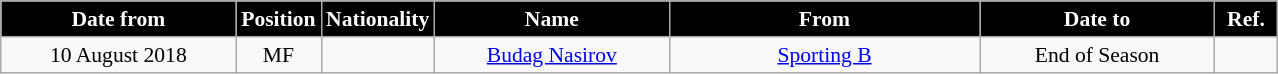<table class="wikitable" style="text-align:center; font-size:90%; ">
<tr>
<th style="background:#000000; color:#FFFFFF; width:150px;">Date from</th>
<th style="background:#000000; color:#FFFFFF; width:50px;">Position</th>
<th style="background:#000000; color:#FFFFFF; width:50px;">Nationality</th>
<th style="background:#000000; color:#FFFFFF; width:150px;">Name</th>
<th style="background:#000000; color:#FFFFFF; width:200px;">From</th>
<th style="background:#000000; color:#FFFFFF; width:150px;">Date to</th>
<th style="background:#000000; color:#FFFFFF; width:35px;">Ref.</th>
</tr>
<tr>
<td>10 August 2018</td>
<td>MF</td>
<td></td>
<td><a href='#'>Budag Nasirov</a></td>
<td><a href='#'>Sporting B</a></td>
<td>End of Season</td>
<td></td>
</tr>
</table>
